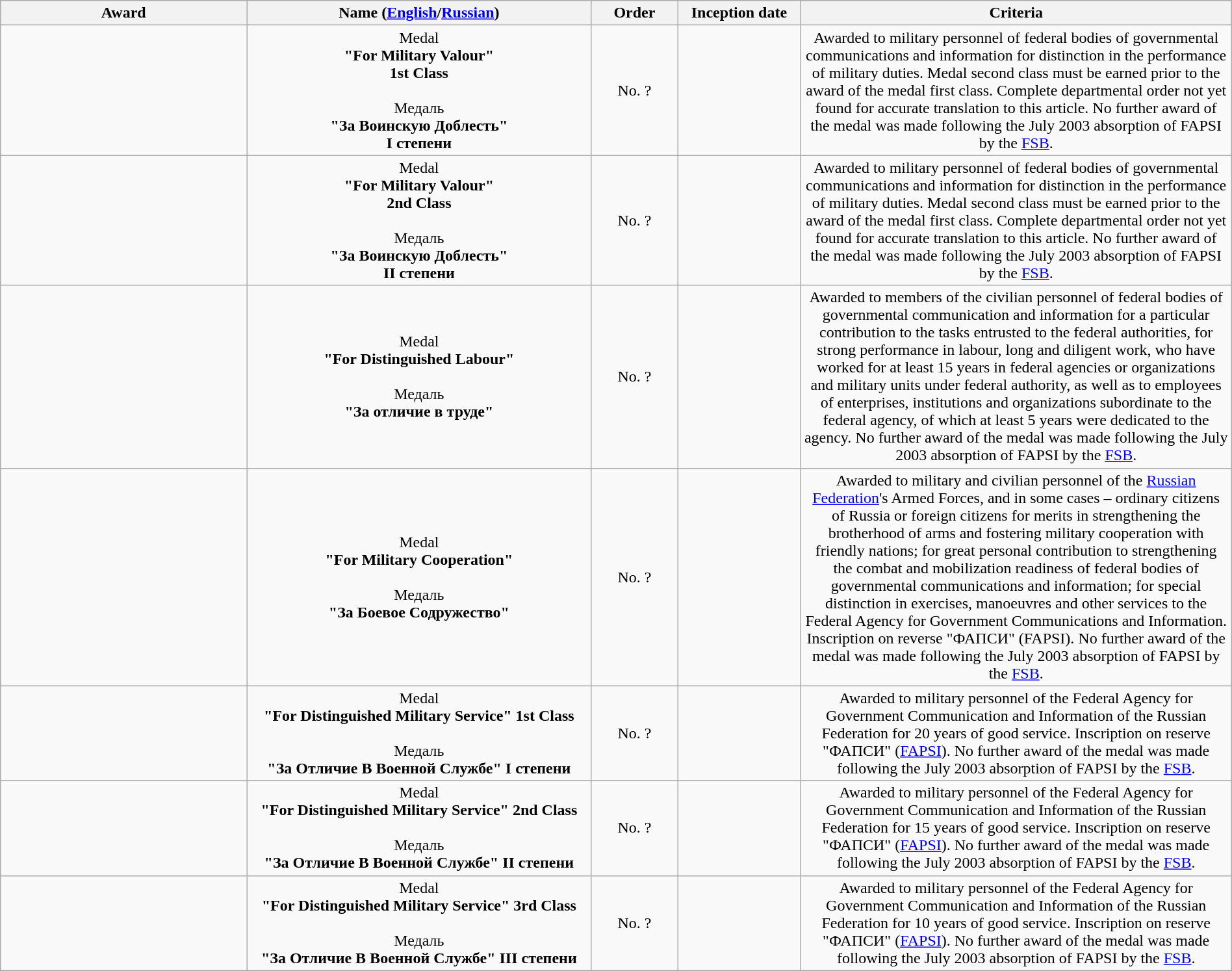<table class="wikitable sortable" style="width:100%; text-align:center;">
<tr>
<th style="width:20%">Award</th>
<th style="width:28%">Name (<a href='#'>English</a>/<a href='#'>Russian</a>)</th>
<th style="width:7%">Order</th>
<th style="width:10%">Inception date</th>
<th style="width:35%">Criteria</th>
</tr>
<tr>
<td></td>
<td>Medal<br><strong>"For Military Valour"<br>1st Class</strong><br><br>Медаль<br><strong>"За Воинскую Доблесть"<br>I степени</strong></td>
<td>No. ?</td>
<td></td>
<td>Awarded to military personnel of federal bodies of governmental communications and information for distinction in the performance of military duties. Medal second class must be earned prior to the award of the medal first class.  Complete departmental order not yet found for accurate translation to this article.  No further award of the medal was made following the July 2003 absorption of FAPSI by the <a href='#'>FSB</a>.</td>
</tr>
<tr>
<td></td>
<td>Medal<br><strong>"For Military Valour"<br>2nd Class</strong><br><br>Медаль<br><strong>"За Воинскую Доблесть"<br>II степени</strong></td>
<td>No. ?</td>
<td></td>
<td>Awarded to military personnel of federal bodies of governmental communications and information for distinction in the performance of military duties. Medal second class must be earned prior to the award of the medal first class.  Complete departmental order not yet found for accurate translation to this article.  No further award of the medal was made following the July 2003 absorption of FAPSI by the <a href='#'>FSB</a>.</td>
</tr>
<tr>
<td></td>
<td>Medal<br><strong>"For Distinguished Labour"</strong><br><br>Медаль<br><strong>"За отличие в труде"</strong></td>
<td>No. ?</td>
<td></td>
<td>Awarded to members of the civilian personnel of federal bodies of governmental communication and information for a particular contribution to the tasks entrusted to the federal authorities, for strong performance in labour, long and diligent work, who have worked for at least 15 years in federal agencies or organizations and military units under federal authority, as well as to employees of enterprises, institutions and organizations subordinate to the federal agency, of which at least 5 years were dedicated to the agency.  No further award of the medal was made following the July 2003 absorption of FAPSI by the <a href='#'>FSB</a>.</td>
</tr>
<tr>
<td></td>
<td>Medal<br><strong>"For Military Cooperation"</strong><br><br>Медаль<br><strong>"За Боевое Содружество"</strong></td>
<td>No. ?</td>
<td></td>
<td>Awarded to military and civilian personnel of the <a href='#'>Russian Federation</a>'s Armed Forces, and in some cases – ordinary citizens of Russia or foreign citizens for merits in strengthening the brotherhood of arms and fostering military cooperation with friendly nations; for great personal contribution to strengthening the combat and mobilization readiness of federal bodies of governmental communications and information; for special distinction in exercises, manoeuvres and other services to the Federal Agency for Government Communications and Information.  Inscription on reverse "ФАПСИ" (FAPSI).  No further award of the medal was made following the July 2003 absorption of FAPSI by the <a href='#'>FSB</a>.</td>
</tr>
<tr>
<td></td>
<td>Medal<br><strong>"For Distinguished Military Service" 1st Class</strong><br><br>Медаль<br><strong>"За Отличие В Военной Службе" I степени</strong></td>
<td>No. ?</td>
<td></td>
<td>Awarded to military personnel of the Federal Agency for Government Communication and Information of the Russian Federation for 20 years of good service. Inscription on reserve "ФАПСИ" (<a href='#'>FAPSI</a>).  No further award of the medal was made following the July 2003 absorption of FAPSI by the <a href='#'>FSB</a>.</td>
</tr>
<tr>
<td></td>
<td>Medal<br><strong>"For Distinguished Military Service" 2nd Class</strong><br><br>Медаль<br><strong>"За Отличие В Военной Службе" II степени</strong></td>
<td>No. ?</td>
<td></td>
<td>Awarded to military personnel of the Federal Agency for Government Communication and Information of the Russian Federation for 15 years of good service. Inscription on reserve "ФАПСИ" (<a href='#'>FAPSI</a>).  No further award of the medal was made following the July 2003 absorption of FAPSI by the <a href='#'>FSB</a>.</td>
</tr>
<tr>
<td></td>
<td>Medal<br><strong>"For Distinguished Military Service" 3rd Class</strong><br><br>Медаль<br><strong>"За Отличие В Военной Службе" III степени</strong></td>
<td>No. ?</td>
<td></td>
<td>Awarded to military personnel of the Federal Agency for Government Communication and Information of the Russian Federation for 10 years of good service. Inscription on reserve "ФАПСИ" (<a href='#'>FAPSI</a>).  No further award of the medal was made following the July 2003 absorption of FAPSI by the <a href='#'>FSB</a>.</td>
</tr>
</table>
